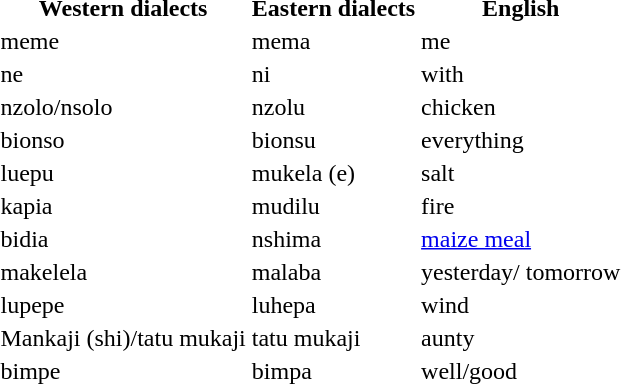<table class="variations">
<tr>
<th>Western dialects</th>
<th>Eastern dialects</th>
<th>English</th>
</tr>
<tr>
<td>meme</td>
<td>mema</td>
<td>me</td>
</tr>
<tr>
<td>ne</td>
<td>ni</td>
<td>with</td>
</tr>
<tr>
<td>nzolo/nsolo</td>
<td>nzolu</td>
<td>chicken</td>
</tr>
<tr>
<td>bionso</td>
<td>bionsu</td>
<td>everything</td>
</tr>
<tr>
<td>luepu</td>
<td>mukela (e)</td>
<td>salt</td>
</tr>
<tr>
<td>kapia</td>
<td>mudilu</td>
<td>fire</td>
</tr>
<tr>
<td>bidia</td>
<td>nshima</td>
<td><a href='#'>maize meal</a></td>
</tr>
<tr>
<td>makelela</td>
<td>malaba</td>
<td>yesterday/ tomorrow</td>
</tr>
<tr>
<td>lupepe</td>
<td>luhepa</td>
<td>wind</td>
</tr>
<tr>
<td>Mankaji (shi)/tatu mukaji</td>
<td>tatu mukaji</td>
<td>aunty</td>
</tr>
<tr>
<td>bimpe</td>
<td>bimpa</td>
<td>well/good</td>
</tr>
</table>
